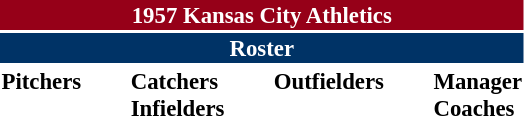<table class="toccolours" style="font-size: 95%;">
<tr>
<th colspan="10" style="background-color: #960018; color: white; text-align: center;">1957 Kansas City Athletics</th>
</tr>
<tr>
<td colspan="10" style="background-color: #003366; color: white; text-align: center;"><strong>Roster</strong></td>
</tr>
<tr>
<td valign="top"><strong>Pitchers</strong><br>


















</td>
<td width="25px"></td>
<td valign="top"><strong>Catchers</strong><br>

<strong>Infielders</strong>








</td>
<td width="25px"></td>
<td valign="top"><strong>Outfielders</strong><br>





</td>
<td width="25px"></td>
<td valign="top"><strong>Manager</strong><br>

<strong>Coaches</strong>



</td>
</tr>
</table>
